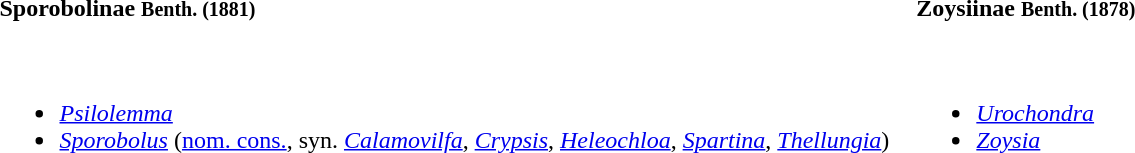<table style="text-align:left; border-spacing:1em;">
<tr>
<th>Sporobolinae <small>Benth. (1881)</small></th>
<th>Zoysiinae <small>Benth. (1878)</small></th>
</tr>
<tr style="vertical-align:top;">
<td><br><ul><li><em><a href='#'>Psilolemma</a></em></li><li><em><a href='#'>Sporobolus</a></em> (<a href='#'>nom. cons.</a>, syn. <em><a href='#'>Calamovilfa</a></em>, <em><a href='#'>Crypsis</a></em>, <em><a href='#'>Heleochloa</a></em>, <em><a href='#'>Spartina</a></em>, <em><a href='#'>Thellungia</a></em>)</li></ul></td>
<td><br><ul><li><em><a href='#'>Urochondra</a></em></li><li><em><a href='#'>Zoysia</a></em></li></ul></td>
</tr>
</table>
